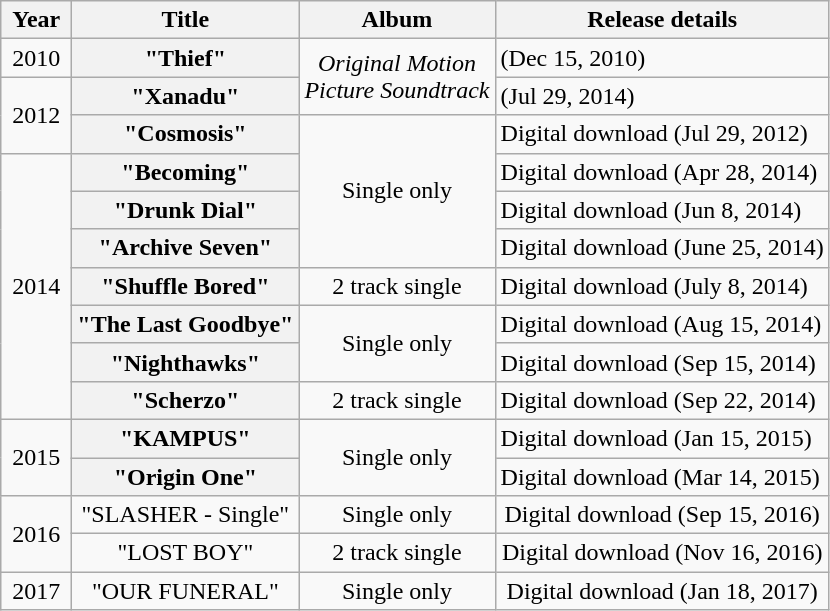<table class="wikitable plainrowheaders" style="text-align:center;">
<tr>
<th scope="col" rowspan="1" style="width:2.5em;">Year</th>
<th scope="col" rowspan="1">Title</th>
<th scope="col" rowspan="1">Album</th>
<th scope="col" rowspan="1">Release details</th>
</tr>
<tr>
<td rowspan="1">2010</td>
<th scope="row">"Thief"</th>
<td rowspan="2"><em>Original Motion<br>Picture Soundtrack</em></td>
<td align=left> (Dec 15, 2010)</td>
</tr>
<tr>
<td rowspan="2">2012</td>
<th scope="row">"Xanadu"</th>
<td align=left> (Jul 29, 2014)</td>
</tr>
<tr>
<th scope="row">"Cosmosis"</th>
<td rowspan="4">Single only</td>
<td align=left>Digital download (Jul 29, 2012)</td>
</tr>
<tr>
<td rowspan="7">2014</td>
<th scope="row">"Becoming"</th>
<td align=left>Digital download (Apr 28, 2014)</td>
</tr>
<tr>
<th scope="row">"Drunk Dial"</th>
<td align=left>Digital download (Jun 8, 2014)</td>
</tr>
<tr>
<th scope="row">"Archive Seven"</th>
<td align=left>Digital download (June 25, 2014)</td>
</tr>
<tr>
<th scope="row">"Shuffle Bored"</th>
<td>2 track single</td>
<td align=left>Digital download (July 8, 2014)</td>
</tr>
<tr>
<th scope="row">"The Last Goodbye"</th>
<td rowspan="2">Single only</td>
<td align=left>Digital download (Aug 15, 2014)</td>
</tr>
<tr>
<th scope="row">"Nighthawks"</th>
<td align=left>Digital download (Sep 15, 2014)</td>
</tr>
<tr>
<th scope="row">"Scherzo"</th>
<td>2 track single</td>
<td align=left>Digital download (Sep 22, 2014)</td>
</tr>
<tr>
<td rowspan="2">2015</td>
<th scope="row">"KAMPUS"</th>
<td rowspan="2">Single only</td>
<td align=left>Digital download (Jan 15,  2015)</td>
</tr>
<tr>
<th scope="row">"Origin One"</th>
<td align=left>Digital download (Mar 14, 2015)</td>
</tr>
<tr>
<td rowspan="2">2016</td>
<td>"SLASHER - Single"</td>
<td>Single only</td>
<td>Digital download (Sep 15, 2016)</td>
</tr>
<tr>
<td>"LOST BOY"</td>
<td>2 track single</td>
<td>Digital download (Nov 16, 2016)</td>
</tr>
<tr>
<td rowspan="1">2017</td>
<td>"OUR FUNERAL"</td>
<td>Single only</td>
<td>Digital download (Jan 18, 2017)</td>
</tr>
</table>
